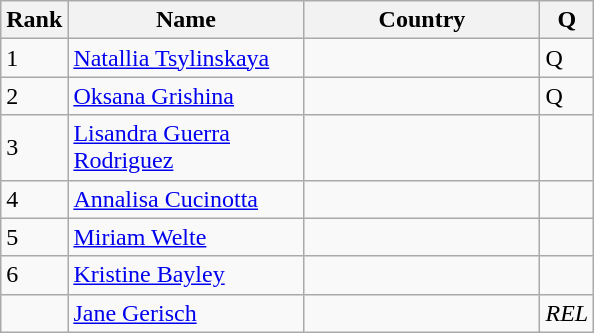<table class="wikitable">
<tr>
<th width=20>Rank</th>
<th width=150>Name</th>
<th width=150>Country</th>
<th width=25>Q</th>
</tr>
<tr>
<td>1</td>
<td><a href='#'>Natallia Tsylinskaya</a></td>
<td></td>
<td>Q</td>
</tr>
<tr>
<td>2</td>
<td><a href='#'>Oksana Grishina</a></td>
<td></td>
<td>Q</td>
</tr>
<tr>
<td>3</td>
<td><a href='#'>Lisandra Guerra Rodriguez</a></td>
<td></td>
<td></td>
</tr>
<tr>
<td>4</td>
<td><a href='#'>Annalisa Cucinotta</a></td>
<td></td>
<td></td>
</tr>
<tr>
<td>5</td>
<td><a href='#'>Miriam Welte</a></td>
<td></td>
<td></td>
</tr>
<tr>
<td>6</td>
<td><a href='#'>Kristine Bayley</a></td>
<td></td>
<td></td>
</tr>
<tr>
<td></td>
<td><a href='#'>Jane Gerisch</a></td>
<td></td>
<td><em>REL</em></td>
</tr>
</table>
